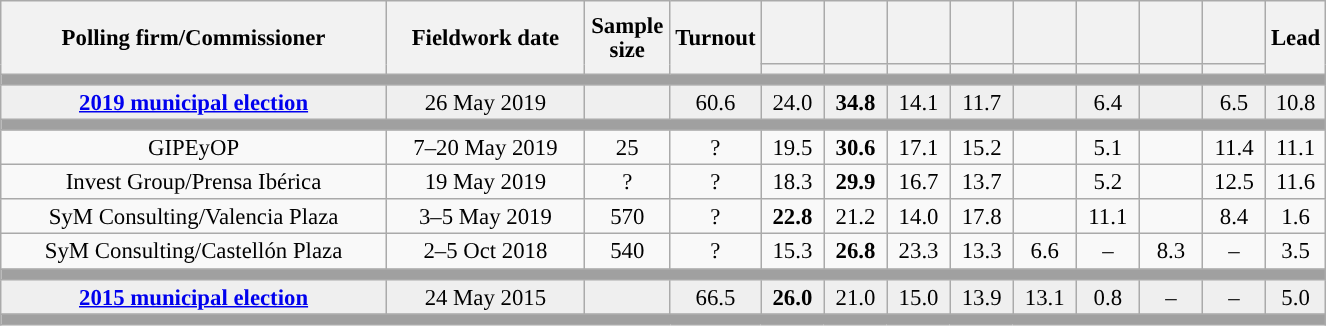<table class="wikitable collapsible collapsed" style="text-align:center; font-size:95%; line-height:16px;">
<tr style="height:42px;">
<th style="width:250px;" rowspan="2">Polling firm/Commissioner</th>
<th style="width:125px;" rowspan="2">Fieldwork date</th>
<th style="width:50px;" rowspan="2">Sample size</th>
<th style="width:45px;" rowspan="2">Turnout</th>
<th style="width:35px;"></th>
<th style="width:35px;"></th>
<th style="width:35px;"></th>
<th style="width:35px;"></th>
<th style="width:35px;"></th>
<th style="width:35px;"></th>
<th style="width:35px;"></th>
<th style="width:35px;"></th>
<th style="width:30px;" rowspan="2">Lead</th>
</tr>
<tr>
<th style="color:inherit;background:"></th>
<th style="color:inherit;background:"></th>
<th style="color:inherit;background:"></th>
<th style="color:inherit;background:"></th>
<th style="color:inherit;background:"></th>
<th style="color:inherit;background:"></th>
<th style="color:inherit;background:"></th>
<th style="color:inherit;background:"></th>
</tr>
<tr>
<td colspan="13" style="background:#A0A0A0"></td>
</tr>
<tr style="background:#EFEFEF;">
<td><strong><a href='#'>2019 municipal election</a></strong></td>
<td>26 May 2019</td>
<td></td>
<td>60.6</td>
<td>24.0<br></td>
<td><strong>34.8</strong><br></td>
<td>14.1<br></td>
<td>11.7<br></td>
<td></td>
<td>6.4<br></td>
<td></td>
<td>6.5<br></td>
<td style="background:">10.8</td>
</tr>
<tr>
<td colspan="13" style="background:#A0A0A0"></td>
</tr>
<tr>
<td>GIPEyOP</td>
<td>7–20 May 2019</td>
<td>25</td>
<td>?</td>
<td>19.5<br></td>
<td><strong>30.6</strong><br></td>
<td>17.1<br></td>
<td>15.2<br></td>
<td></td>
<td>5.1<br></td>
<td></td>
<td>11.4<br></td>
<td style="background:">11.1</td>
</tr>
<tr>
<td>Invest Group/Prensa Ibérica</td>
<td>19 May 2019</td>
<td>?</td>
<td>?</td>
<td>18.3<br></td>
<td><strong>29.9</strong><br></td>
<td>16.7<br></td>
<td>13.7<br></td>
<td></td>
<td>5.2<br></td>
<td></td>
<td>12.5<br></td>
<td style="background:">11.6</td>
</tr>
<tr>
<td>SyM Consulting/Valencia Plaza</td>
<td>3–5 May 2019</td>
<td>570</td>
<td>?</td>
<td><strong>22.8</strong><br></td>
<td>21.2<br></td>
<td>14.0<br></td>
<td>17.8<br></td>
<td></td>
<td>11.1<br></td>
<td></td>
<td>8.4<br></td>
<td style="background:">1.6</td>
</tr>
<tr>
<td>SyM Consulting/Castellón Plaza</td>
<td>2–5 Oct 2018</td>
<td>540</td>
<td>?</td>
<td>15.3<br></td>
<td><strong>26.8</strong><br></td>
<td>23.3<br></td>
<td>13.3<br></td>
<td>6.6<br></td>
<td>–</td>
<td>8.3<br></td>
<td>–</td>
<td style="background:">3.5</td>
</tr>
<tr>
<td colspan="13" style="background:#A0A0A0"></td>
</tr>
<tr style="background:#EFEFEF;">
<td><strong><a href='#'>2015 municipal election</a></strong></td>
<td>24 May 2015</td>
<td></td>
<td>66.5</td>
<td><strong>26.0</strong><br></td>
<td>21.0<br></td>
<td>15.0<br></td>
<td>13.9<br></td>
<td>13.1<br></td>
<td>0.8<br></td>
<td>–</td>
<td>–</td>
<td style="background:">5.0</td>
</tr>
<tr>
<td colspan="13" style="background:#A0A0A0"></td>
</tr>
</table>
